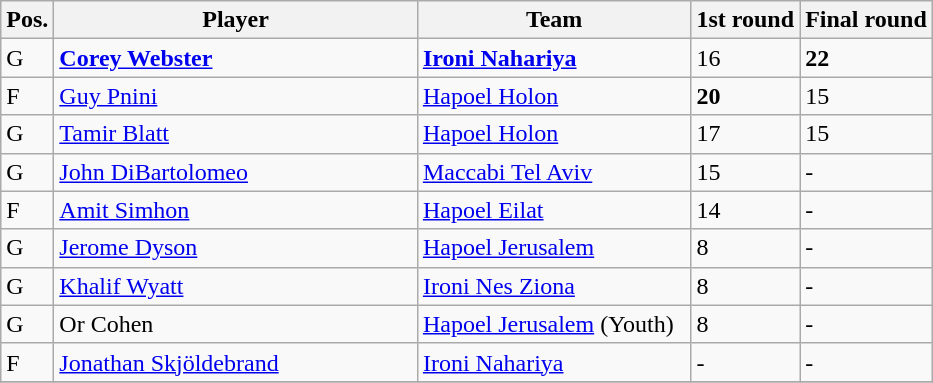<table class="wikitable">
<tr>
<th>Pos.</th>
<th width=235>Player</th>
<th width=175>Team</th>
<th>1st round</th>
<th>Final round</th>
</tr>
<tr>
<td>G</td>
<td> <strong><a href='#'>Corey Webster</a></strong></td>
<td><strong><a href='#'>Ironi Nahariya</a></strong></td>
<td>16</td>
<td><strong>22</strong></td>
</tr>
<tr>
<td>F</td>
<td> <a href='#'>Guy Pnini</a></td>
<td><a href='#'>Hapoel Holon</a></td>
<td><strong>20</strong></td>
<td>15</td>
</tr>
<tr>
<td>G</td>
<td> <a href='#'>Tamir Blatt</a> </td>
<td><a href='#'>Hapoel Holon</a></td>
<td>17</td>
<td>15</td>
</tr>
<tr>
<td>G</td>
<td> <a href='#'>John DiBartolomeo</a></td>
<td><a href='#'>Maccabi Tel Aviv</a></td>
<td>15</td>
<td>-</td>
</tr>
<tr>
<td>F</td>
<td> <a href='#'>Amit Simhon</a></td>
<td><a href='#'>Hapoel Eilat</a></td>
<td>14</td>
<td>-</td>
</tr>
<tr>
<td>G</td>
<td> <a href='#'>Jerome Dyson</a></td>
<td><a href='#'>Hapoel Jerusalem</a></td>
<td>8</td>
<td>-</td>
</tr>
<tr>
<td>G</td>
<td> <a href='#'>Khalif Wyatt</a></td>
<td><a href='#'>Ironi Nes Ziona</a></td>
<td>8</td>
<td>-</td>
</tr>
<tr>
<td>G</td>
<td> Or Cohen</td>
<td><a href='#'>Hapoel Jerusalem</a> (Youth)</td>
<td>8</td>
<td>-</td>
</tr>
<tr>
<td>F</td>
<td> <a href='#'>Jonathan Skjöldebrand</a> </td>
<td><a href='#'>Ironi Nahariya</a></td>
<td>-</td>
<td>-</td>
</tr>
<tr>
</tr>
</table>
